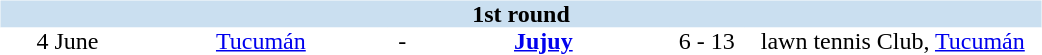<table table width=700>
<tr>
<td width=700 valign="top"><br><table border=0 cellspacing=0 cellpadding=0 style="font-size: 100%; border-collapse: collapse;" width=100%>
<tr bgcolor="#CADFF0">
<td style="font-size:100%"; align="center" colspan="6"><strong>1st round</strong></td>
</tr>
<tr align=center bgcolor=#FFFFFF>
<td width=90>4 June</td>
<td width=170><a href='#'>Tucumán</a></td>
<td width=20>-</td>
<td width=170><strong><a href='#'>Jujuy</a></strong></td>
<td width=50>6 - 13</td>
<td width=200>lawn tennis Club, <a href='#'>Tucumán</a></td>
</tr>
</table>
</td>
</tr>
</table>
